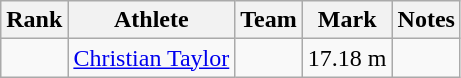<table class="wikitable sortable">
<tr>
<th>Rank</th>
<th>Athlete</th>
<th>Team</th>
<th>Mark</th>
<th>Notes</th>
</tr>
<tr>
<td align=center></td>
<td><a href='#'>Christian Taylor</a></td>
<td></td>
<td>17.18 m</td>
<td></td>
</tr>
</table>
